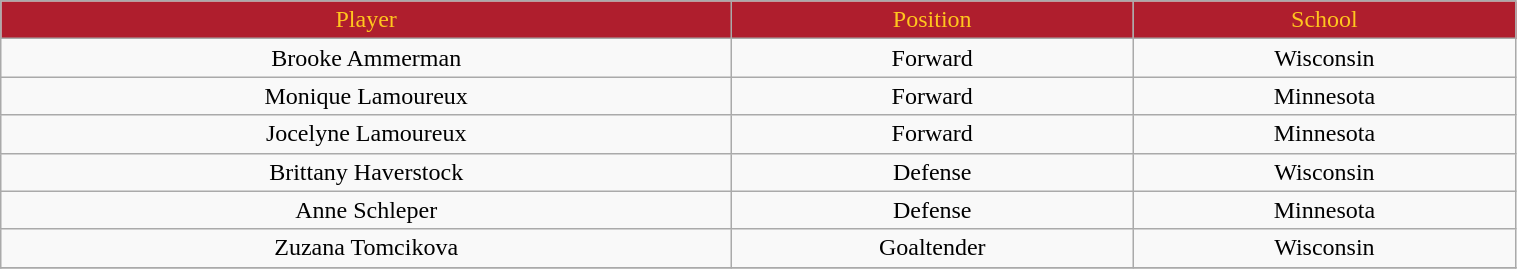<table class="wikitable" width="80%">
<tr align="center"  style=" background:#AF1E2D;color:#FFC61E;">
<td>Player</td>
<td>Position</td>
<td>School</td>
</tr>
<tr align="center" bgcolor="">
<td>Brooke Ammerman</td>
<td>Forward</td>
<td>Wisconsin</td>
</tr>
<tr align="center" bgcolor="">
<td>Monique Lamoureux</td>
<td>Forward</td>
<td>Minnesota</td>
</tr>
<tr align="center" bgcolor="">
<td>Jocelyne Lamoureux</td>
<td>Forward</td>
<td>Minnesota</td>
</tr>
<tr align="center" bgcolor="">
<td>Brittany Haverstock</td>
<td>Defense</td>
<td>Wisconsin</td>
</tr>
<tr align="center" bgcolor="">
<td>Anne Schleper</td>
<td>Defense</td>
<td>Minnesota</td>
</tr>
<tr align="center" bgcolor="">
<td>Zuzana Tomcikova</td>
<td>Goaltender</td>
<td>Wisconsin</td>
</tr>
<tr align="center" bgcolor="">
</tr>
</table>
